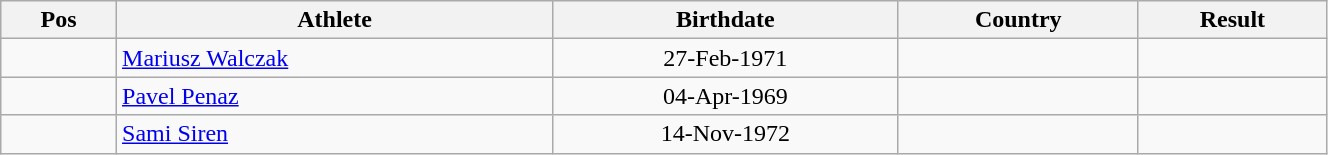<table class="wikitable"  style="text-align:center; width:70%;">
<tr>
<th>Pos</th>
<th>Athlete</th>
<th>Birthdate</th>
<th>Country</th>
<th>Result</th>
</tr>
<tr>
<td align=center></td>
<td align=left><a href='#'>Mariusz Walczak</a></td>
<td>27-Feb-1971</td>
<td align=left></td>
<td></td>
</tr>
<tr>
<td align=center></td>
<td align=left><a href='#'>Pavel Penaz</a></td>
<td>04-Apr-1969</td>
<td align=left></td>
<td></td>
</tr>
<tr>
<td align=center></td>
<td align=left><a href='#'>Sami Siren</a></td>
<td>14-Nov-1972</td>
<td align=left></td>
<td></td>
</tr>
</table>
